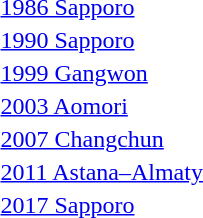<table>
<tr>
<td><a href='#'>1986 Sapporo</a></td>
<td></td>
<td></td>
<td></td>
</tr>
<tr>
<td><a href='#'>1990 Sapporo</a></td>
<td></td>
<td></td>
<td></td>
</tr>
<tr>
<td><a href='#'>1999 Gangwon</a></td>
<td></td>
<td></td>
<td></td>
</tr>
<tr>
<td><a href='#'>2003 Aomori</a></td>
<td></td>
<td></td>
<td></td>
</tr>
<tr>
<td rowspan=2><a href='#'>2007 Changchun</a></td>
<td rowspan=2></td>
<td rowspan=2></td>
<td></td>
</tr>
<tr>
<td></td>
</tr>
<tr>
<td><a href='#'>2011 Astana–Almaty</a></td>
<td></td>
<td></td>
<td></td>
</tr>
<tr>
<td><a href='#'>2017 Sapporo</a></td>
<td></td>
<td></td>
<td></td>
</tr>
</table>
